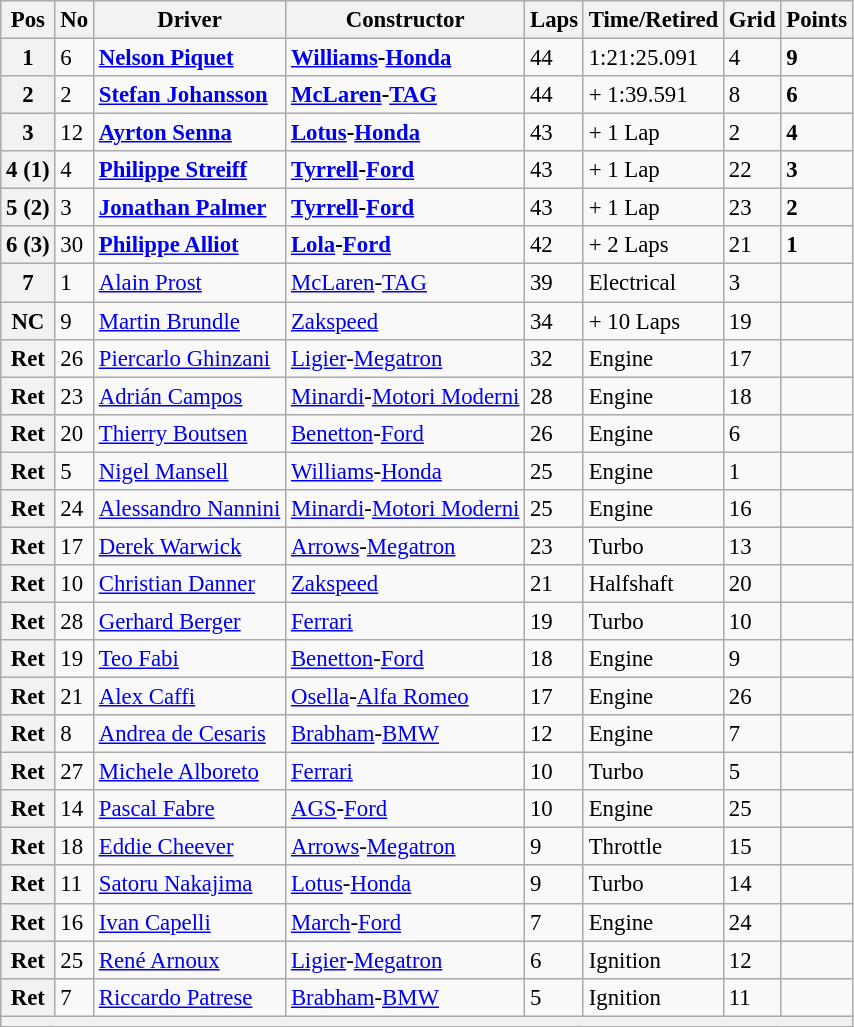<table class="wikitable sortable" style="font-size: 95%;">
<tr>
<th>Pos</th>
<th>No</th>
<th>Driver</th>
<th>Constructor</th>
<th>Laps</th>
<th>Time/Retired</th>
<th>Grid</th>
<th>Points</th>
</tr>
<tr>
<th>1</th>
<td>6</td>
<td> <strong><a href='#'>Nelson Piquet</a></strong></td>
<td><strong><a href='#'>Williams</a>-<a href='#'>Honda</a></strong></td>
<td>44</td>
<td>1:21:25.091</td>
<td>4</td>
<td><strong>9</strong></td>
</tr>
<tr>
<th>2</th>
<td>2</td>
<td> <strong><a href='#'>Stefan Johansson</a></strong></td>
<td><strong><a href='#'>McLaren</a>-<a href='#'>TAG</a></strong></td>
<td>44</td>
<td>+ 1:39.591</td>
<td>8</td>
<td><strong>6</strong></td>
</tr>
<tr>
<th>3</th>
<td>12</td>
<td> <strong><a href='#'>Ayrton Senna</a></strong></td>
<td><strong><a href='#'>Lotus</a>-<a href='#'>Honda</a></strong></td>
<td>43</td>
<td>+ 1 Lap</td>
<td>2</td>
<td><strong>4</strong></td>
</tr>
<tr>
<th>4 (1)</th>
<td>4</td>
<td> <strong><a href='#'>Philippe Streiff</a></strong></td>
<td><strong><a href='#'>Tyrrell</a>-<a href='#'>Ford</a></strong></td>
<td>43</td>
<td>+ 1 Lap</td>
<td>22</td>
<td><strong>3</strong></td>
</tr>
<tr>
<th>5 (2)</th>
<td>3</td>
<td> <strong><a href='#'>Jonathan Palmer</a></strong></td>
<td><strong><a href='#'>Tyrrell</a>-<a href='#'>Ford</a></strong></td>
<td>43</td>
<td>+ 1 Lap</td>
<td>23</td>
<td><strong>2</strong></td>
</tr>
<tr>
<th>6 (3)</th>
<td>30</td>
<td> <strong><a href='#'>Philippe Alliot</a></strong></td>
<td><strong><a href='#'>Lola</a>-<a href='#'>Ford</a></strong></td>
<td>42</td>
<td>+ 2 Laps</td>
<td>21</td>
<td><strong>1</strong></td>
</tr>
<tr>
<th>7</th>
<td>1</td>
<td> <a href='#'>Alain Prost</a></td>
<td><a href='#'>McLaren</a>-<a href='#'>TAG</a></td>
<td>39</td>
<td>Electrical</td>
<td>3</td>
<td> </td>
</tr>
<tr>
<th>NC</th>
<td>9</td>
<td> <a href='#'>Martin Brundle</a></td>
<td><a href='#'>Zakspeed</a></td>
<td>34</td>
<td>+ 10 Laps</td>
<td>19</td>
<td> </td>
</tr>
<tr>
<th>Ret</th>
<td>26</td>
<td> <a href='#'>Piercarlo Ghinzani</a></td>
<td><a href='#'>Ligier</a>-<a href='#'>Megatron</a></td>
<td>32</td>
<td>Engine</td>
<td>17</td>
<td> </td>
</tr>
<tr>
<th>Ret</th>
<td>23</td>
<td> <a href='#'>Adrián Campos</a></td>
<td><a href='#'>Minardi</a>-<a href='#'>Motori Moderni</a></td>
<td>28</td>
<td>Engine</td>
<td>18</td>
<td> </td>
</tr>
<tr>
<th>Ret</th>
<td>20</td>
<td> <a href='#'>Thierry Boutsen</a></td>
<td><a href='#'>Benetton</a>-<a href='#'>Ford</a></td>
<td>26</td>
<td>Engine</td>
<td>6</td>
<td> </td>
</tr>
<tr>
<th>Ret</th>
<td>5</td>
<td> <a href='#'>Nigel Mansell</a></td>
<td><a href='#'>Williams</a>-<a href='#'>Honda</a></td>
<td>25</td>
<td>Engine</td>
<td>1</td>
<td> </td>
</tr>
<tr>
<th>Ret</th>
<td>24</td>
<td> <a href='#'>Alessandro Nannini</a></td>
<td><a href='#'>Minardi</a>-<a href='#'>Motori Moderni</a></td>
<td>25</td>
<td>Engine</td>
<td>16</td>
<td> </td>
</tr>
<tr>
<th>Ret</th>
<td>17</td>
<td> <a href='#'>Derek Warwick</a></td>
<td><a href='#'>Arrows</a>-<a href='#'>Megatron</a></td>
<td>23</td>
<td>Turbo</td>
<td>13</td>
<td> </td>
</tr>
<tr>
<th>Ret</th>
<td>10</td>
<td> <a href='#'>Christian Danner</a></td>
<td><a href='#'>Zakspeed</a></td>
<td>21</td>
<td>Halfshaft</td>
<td>20</td>
<td> </td>
</tr>
<tr>
<th>Ret</th>
<td>28</td>
<td> <a href='#'>Gerhard Berger</a></td>
<td><a href='#'>Ferrari</a></td>
<td>19</td>
<td>Turbo</td>
<td>10</td>
<td> </td>
</tr>
<tr>
<th>Ret</th>
<td>19</td>
<td> <a href='#'>Teo Fabi</a></td>
<td><a href='#'>Benetton</a>-<a href='#'>Ford</a></td>
<td>18</td>
<td>Engine</td>
<td>9</td>
<td> </td>
</tr>
<tr>
<th>Ret</th>
<td>21</td>
<td> <a href='#'>Alex Caffi</a></td>
<td><a href='#'>Osella</a>-<a href='#'>Alfa Romeo</a></td>
<td>17</td>
<td>Engine</td>
<td>26</td>
<td> </td>
</tr>
<tr>
<th>Ret</th>
<td>8</td>
<td> <a href='#'>Andrea de Cesaris</a></td>
<td><a href='#'>Brabham</a>-<a href='#'>BMW</a></td>
<td>12</td>
<td>Engine</td>
<td>7</td>
<td> </td>
</tr>
<tr>
<th>Ret</th>
<td>27</td>
<td> <a href='#'>Michele Alboreto</a></td>
<td><a href='#'>Ferrari</a></td>
<td>10</td>
<td>Turbo</td>
<td>5</td>
<td> </td>
</tr>
<tr>
<th>Ret</th>
<td>14</td>
<td> <a href='#'>Pascal Fabre</a></td>
<td><a href='#'>AGS</a>-<a href='#'>Ford</a></td>
<td>10</td>
<td>Engine</td>
<td>25</td>
<td> </td>
</tr>
<tr>
<th>Ret</th>
<td>18</td>
<td> <a href='#'>Eddie Cheever</a></td>
<td><a href='#'>Arrows</a>-<a href='#'>Megatron</a></td>
<td>9</td>
<td>Throttle</td>
<td>15</td>
<td> </td>
</tr>
<tr>
<th>Ret</th>
<td>11</td>
<td> <a href='#'>Satoru Nakajima</a></td>
<td><a href='#'>Lotus</a>-<a href='#'>Honda</a></td>
<td>9</td>
<td>Turbo</td>
<td>14</td>
<td> </td>
</tr>
<tr>
<th>Ret</th>
<td>16</td>
<td> <a href='#'>Ivan Capelli</a></td>
<td><a href='#'>March</a>-<a href='#'>Ford</a></td>
<td>7</td>
<td>Engine</td>
<td>24</td>
<td> </td>
</tr>
<tr>
<th>Ret</th>
<td>25</td>
<td> <a href='#'>René Arnoux</a></td>
<td><a href='#'>Ligier</a>-<a href='#'>Megatron</a></td>
<td>6</td>
<td>Ignition</td>
<td>12</td>
<td> </td>
</tr>
<tr>
<th>Ret</th>
<td>7</td>
<td> <a href='#'>Riccardo Patrese</a></td>
<td><a href='#'>Brabham</a>-<a href='#'>BMW</a></td>
<td>5</td>
<td>Ignition</td>
<td>11</td>
<td> </td>
</tr>
<tr>
<th colspan="8"></th>
</tr>
</table>
